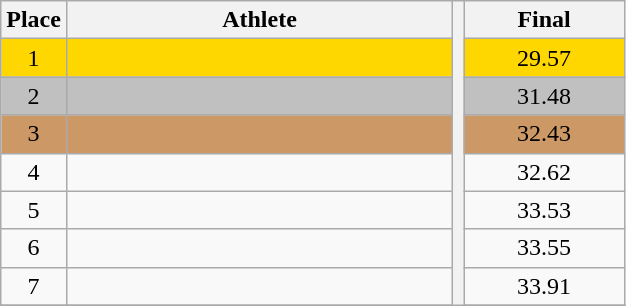<table class="wikitable" style="text-align:center">
<tr>
<th>Place</th>
<th width=250>Athlete</th>
<th rowspan=10></th>
<th width=100>Final</th>
</tr>
<tr bgcolor=gold>
<td>1</td>
<td align=left></td>
<td>29.57</td>
</tr>
<tr bgcolor=silver>
<td>2</td>
<td align=left></td>
<td>31.48</td>
</tr>
<tr bgcolor=cc9966>
<td>3</td>
<td align=left></td>
<td>32.43</td>
</tr>
<tr>
<td>4</td>
<td align=left></td>
<td>32.62</td>
</tr>
<tr>
<td>5</td>
<td align=left></td>
<td>33.53</td>
</tr>
<tr>
<td>6</td>
<td align=left></td>
<td>33.55</td>
</tr>
<tr>
<td>7</td>
<td align=left></td>
<td>33.91</td>
</tr>
<tr>
</tr>
</table>
